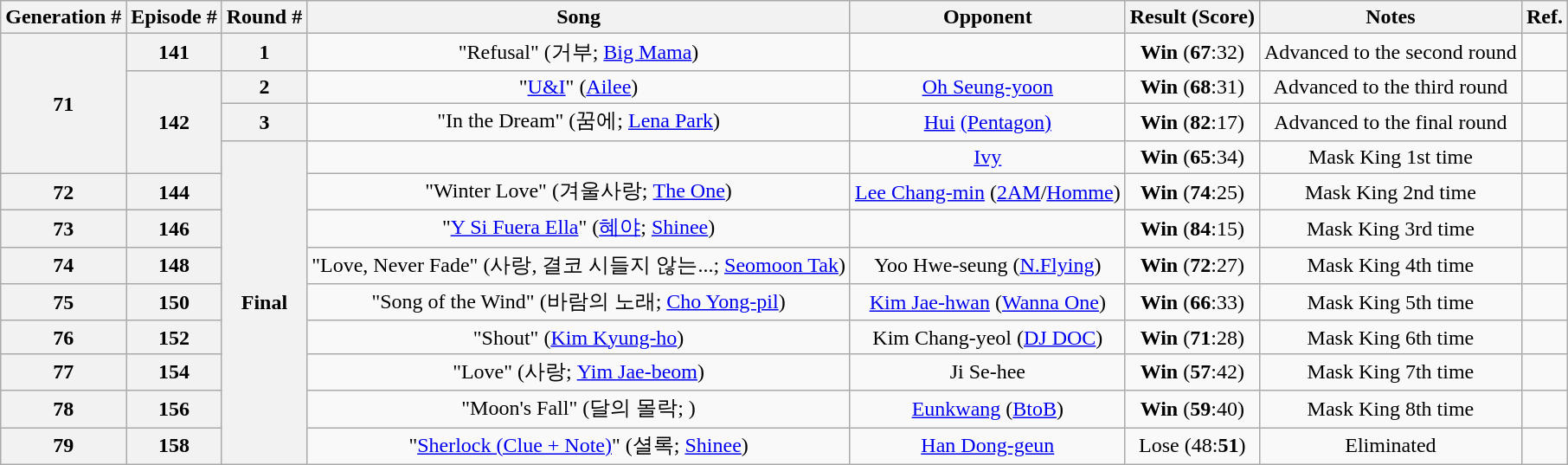<table class="wikitable" style="text-align:center;">
<tr>
<th>Generation #</th>
<th>Episode #</th>
<th>Round #</th>
<th>Song</th>
<th>Opponent</th>
<th>Result (Score)</th>
<th>Notes</th>
<th>Ref.</th>
</tr>
<tr>
<th rowspan=4>71</th>
<th>141</th>
<th>1</th>
<td>"Refusal" (거부; <a href='#'>Big Mama</a>)</td>
<td></td>
<td><strong>Win</strong> (<strong>67</strong>:32)</td>
<td>Advanced to the second round</td>
<td></td>
</tr>
<tr>
<th rowspan=3>142</th>
<th>2</th>
<td>"<a href='#'>U&I</a>" (<a href='#'>Ailee</a>)</td>
<td><a href='#'>Oh Seung-yoon</a></td>
<td><strong>Win</strong> (<strong>68</strong>:31)</td>
<td>Advanced to the third round</td>
<td></td>
</tr>
<tr>
<th>3</th>
<td>"In the Dream" (꿈에; <a href='#'>Lena Park</a>)</td>
<td><a href='#'>Hui</a> <a href='#'>(Pentagon)</a></td>
<td><strong>Win</strong> (<strong>82</strong>:17)</td>
<td>Advanced to the final round</td>
<td></td>
</tr>
<tr>
<th rowspan=9>Final</th>
<td></td>
<td><a href='#'>Ivy</a></td>
<td><strong>Win</strong> (<strong>65</strong>:34)</td>
<td>Mask King 1st time</td>
<td></td>
</tr>
<tr>
<th>72</th>
<th>144</th>
<td>"Winter Love" (겨울사랑; <a href='#'>The One</a>)</td>
<td><a href='#'>Lee Chang-min</a> (<a href='#'>2AM</a>/<a href='#'>Homme</a>)</td>
<td><strong>Win</strong> (<strong>74</strong>:25)</td>
<td>Mask King 2nd time</td>
<td></td>
</tr>
<tr>
<th>73</th>
<th>146</th>
<td>"<a href='#'>Y Si Fuera Ella</a>" (<a href='#'>혜야</a>; <a href='#'>Shinee</a>)</td>
<td></td>
<td><strong>Win</strong> (<strong>84</strong>:15)</td>
<td>Mask King 3rd time</td>
<td></td>
</tr>
<tr>
<th>74</th>
<th>148</th>
<td>"Love, Never Fade" (사랑, 결코 시들지 않는...; <a href='#'>Seomoon Tak</a>)</td>
<td>Yoo Hwe-seung (<a href='#'>N.Flying</a>)</td>
<td><strong>Win</strong> (<strong>72</strong>:27)</td>
<td>Mask King 4th time</td>
<td></td>
</tr>
<tr>
<th>75</th>
<th>150</th>
<td>"Song of the Wind" (바람의 노래; <a href='#'>Cho Yong-pil</a>)</td>
<td><a href='#'>Kim Jae-hwan</a> (<a href='#'>Wanna One</a>)</td>
<td><strong>Win</strong> (<strong>66</strong>:33)</td>
<td>Mask King 5th time</td>
<td></td>
</tr>
<tr>
<th>76</th>
<th>152</th>
<td>"Shout" (<a href='#'>Kim Kyung-ho</a>)</td>
<td>Kim Chang-yeol (<a href='#'>DJ DOC</a>)</td>
<td><strong>Win</strong> (<strong>71</strong>:28)</td>
<td>Mask King 6th time</td>
<td></td>
</tr>
<tr>
<th>77</th>
<th>154</th>
<td>"Love" (사랑; <a href='#'>Yim Jae-beom</a>)</td>
<td>Ji Se-hee</td>
<td><strong>Win</strong> (<strong>57</strong>:42)</td>
<td>Mask King 7th time</td>
<td></td>
</tr>
<tr>
<th>78</th>
<th>156</th>
<td>"Moon's Fall" (달의 몰락; )</td>
<td><a href='#'>Eunkwang</a> (<a href='#'>BtoB</a>)</td>
<td><strong>Win</strong> (<strong>59</strong>:40)</td>
<td>Mask King 8th time</td>
<td></td>
</tr>
<tr>
<th>79</th>
<th>158</th>
<td>"<a href='#'>Sherlock (Clue + Note)</a>" (셜록; <a href='#'>Shinee</a>)</td>
<td><a href='#'>Han Dong-geun</a></td>
<td>Lose (48:<strong>51</strong>)</td>
<td>Eliminated</td>
<td></td>
</tr>
</table>
